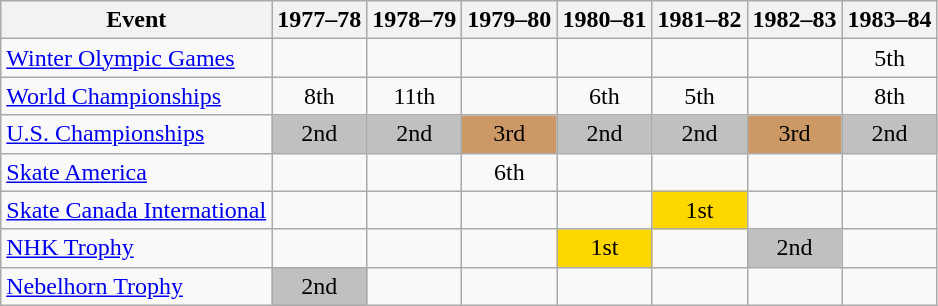<table class="wikitable">
<tr>
<th>Event</th>
<th>1977–78</th>
<th>1978–79</th>
<th>1979–80</th>
<th>1980–81</th>
<th>1981–82</th>
<th>1982–83</th>
<th>1983–84</th>
</tr>
<tr>
<td><a href='#'>Winter Olympic Games</a></td>
<td></td>
<td></td>
<td></td>
<td></td>
<td></td>
<td></td>
<td align="center">5th</td>
</tr>
<tr>
<td><a href='#'>World Championships</a></td>
<td align="center">8th</td>
<td align="center">11th</td>
<td></td>
<td align="center">6th</td>
<td align="center">5th</td>
<td></td>
<td align="center">8th</td>
</tr>
<tr>
<td><a href='#'>U.S. Championships</a></td>
<td align="center" bgcolor="silver">2nd</td>
<td align="center" bgcolor="silver">2nd</td>
<td align="center" bgcolor="cc9966">3rd</td>
<td align="center" bgcolor="silver">2nd</td>
<td align="center" bgcolor="silver">2nd</td>
<td align="center" bgcolor="cc9966">3rd</td>
<td align="center" bgcolor="silver">2nd</td>
</tr>
<tr>
<td><a href='#'>Skate America</a></td>
<td></td>
<td></td>
<td align="center">6th</td>
<td></td>
<td></td>
<td></td>
<td></td>
</tr>
<tr>
<td><a href='#'>Skate Canada International</a></td>
<td></td>
<td></td>
<td></td>
<td></td>
<td align="center" bgcolor="gold">1st</td>
<td></td>
<td></td>
</tr>
<tr>
<td><a href='#'>NHK Trophy</a></td>
<td></td>
<td></td>
<td></td>
<td align="center" bgcolor="gold">1st</td>
<td></td>
<td align="center" bgcolor="silver">2nd</td>
<td></td>
</tr>
<tr>
<td><a href='#'>Nebelhorn Trophy</a></td>
<td align="center" bgcolor="silver">2nd</td>
<td></td>
<td></td>
<td></td>
<td></td>
<td></td>
<td></td>
</tr>
</table>
